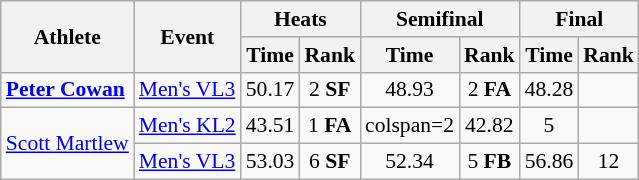<table class="wikitable" style="font-size:90%">
<tr>
<th rowspan="2">Athlete</th>
<th rowspan="2">Event</th>
<th colspan="2">Heats</th>
<th colspan="2">Semifinal</th>
<th colspan="2">Final</th>
</tr>
<tr>
<th>Time</th>
<th>Rank</th>
<th>Time</th>
<th>Rank</th>
<th>Time</th>
<th>Rank</th>
</tr>
<tr align=center>
<td align=left><strong><a href='#'>Peter Cowan</a></strong></td>
<td align=left><a href='#'>Men's VL3</a></td>
<td>50.17</td>
<td>2 <strong>SF</strong></td>
<td>48.93</td>
<td>2 <strong>FA</strong></td>
<td>48.28</td>
<td></td>
</tr>
<tr align=center>
<td align=left rowspan=2><a href='#'>Scott Martlew</a></td>
<td align=left><a href='#'>Men's KL2</a></td>
<td>43.51</td>
<td>1 <strong>FA</strong></td>
<td>colspan=2 </td>
<td>42.82</td>
<td>5</td>
</tr>
<tr align=center>
<td align=left><a href='#'>Men's VL3</a></td>
<td>53.03</td>
<td>6 <strong>SF</strong></td>
<td>52.34</td>
<td>5 <strong>FB</strong></td>
<td>56.86</td>
<td>12</td>
</tr>
</table>
